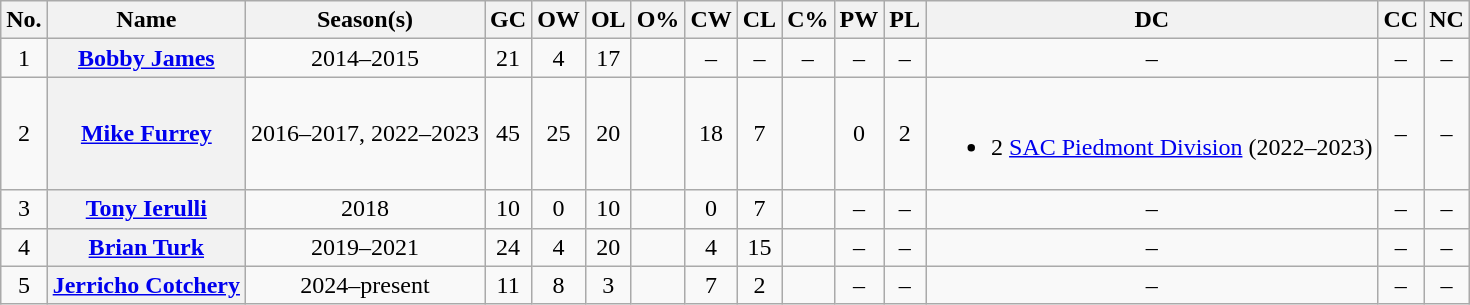<table class="wikitable sortable plainrowheaders" style="text-align:center">
<tr>
<th scope="col" class="unsortable">No.</th>
<th scope="col">Name</th>
<th scope="col">Season(s)</th>
<th scope="col">GC</th>
<th scope="col">OW</th>
<th scope="col">OL</th>
<th scope="col">O%</th>
<th scope="col">CW</th>
<th scope="col">CL</th>
<th scope="col">C%</th>
<th scope="col">PW</th>
<th scope="col">PL</th>
<th scope="col">DC</th>
<th scope="col">CC</th>
<th scope="col">NC</th>
</tr>
<tr>
<td>1</td>
<th scope="row"><a href='#'>Bobby James</a></th>
<td>2014–2015</td>
<td>21</td>
<td>4</td>
<td>17</td>
<td></td>
<td>–</td>
<td>–</td>
<td>–</td>
<td>–</td>
<td>–</td>
<td>–</td>
<td>–</td>
<td>–</td>
</tr>
<tr>
<td>2</td>
<th scope="row"><a href='#'>Mike Furrey</a></th>
<td>2016–2017, 2022–2023</td>
<td>45</td>
<td>25</td>
<td>20</td>
<td></td>
<td>18</td>
<td>7</td>
<td></td>
<td>0</td>
<td>2</td>
<td><br><ul><li>2 <a href='#'>SAC Piedmont Division</a> (2022–2023)</li></ul></td>
<td>–</td>
<td>–</td>
</tr>
<tr>
<td>3</td>
<th scope="row"><a href='#'>Tony Ierulli</a></th>
<td>2018</td>
<td>10</td>
<td>0</td>
<td>10</td>
<td></td>
<td>0</td>
<td>7</td>
<td></td>
<td>–</td>
<td>–</td>
<td>–</td>
<td>–</td>
<td>–</td>
</tr>
<tr>
<td>4</td>
<th scope="row"><a href='#'>Brian Turk</a></th>
<td>2019–2021</td>
<td>24</td>
<td>4</td>
<td>20</td>
<td></td>
<td>4</td>
<td>15</td>
<td></td>
<td>–</td>
<td>–</td>
<td>–</td>
<td>–</td>
<td>–</td>
</tr>
<tr>
<td>5</td>
<th scope="row"><a href='#'>Jerricho Cotchery</a></th>
<td>2024–present</td>
<td>11</td>
<td>8</td>
<td>3</td>
<td></td>
<td>7</td>
<td>2</td>
<td></td>
<td>–</td>
<td>–</td>
<td>–</td>
<td>–</td>
<td>–</td>
</tr>
</table>
